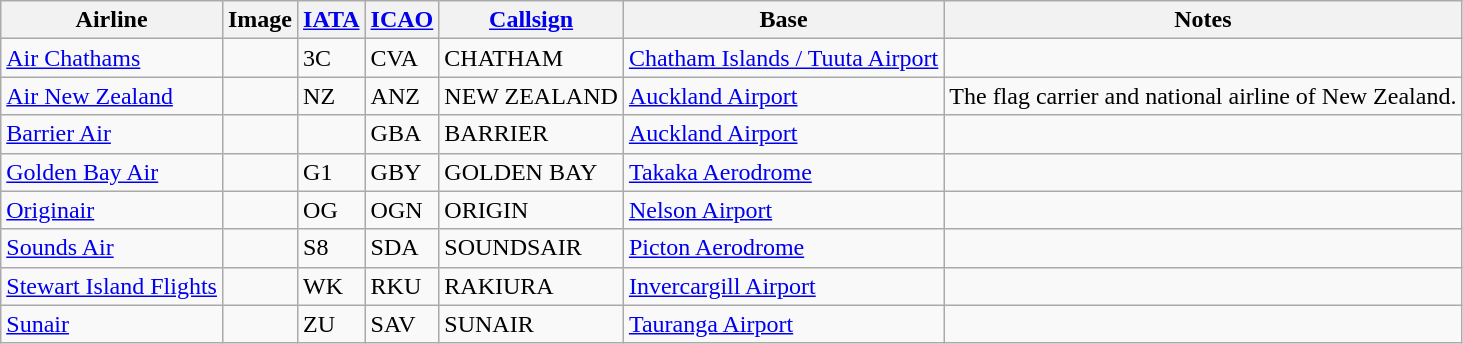<table class="wikitable sortable" style="border: 0; cellpadding: 2; cellspacing: 3;">
<tr style="vertical-align:middle;">
<th>Airline</th>
<th>Image</th>
<th><a href='#'>IATA</a></th>
<th><a href='#'>ICAO</a></th>
<th><a href='#'>Callsign</a></th>
<th>Base</th>
<th class="unsortable">Notes</th>
</tr>
<tr>
<td><a href='#'>Air Chathams</a></td>
<td></td>
<td>3C</td>
<td>CVA</td>
<td>CHATHAM</td>
<td><a href='#'>Chatham Islands / Tuuta Airport</a></td>
<td></td>
</tr>
<tr>
<td><a href='#'>Air New Zealand</a></td>
<td></td>
<td>NZ</td>
<td>ANZ</td>
<td>NEW ZEALAND</td>
<td><a href='#'>Auckland Airport</a></td>
<td>The flag carrier and national airline of New Zealand.</td>
</tr>
<tr>
<td><a href='#'>Barrier Air</a></td>
<td></td>
<td></td>
<td>GBA</td>
<td>BARRIER</td>
<td><a href='#'>Auckland Airport</a></td>
<td></td>
</tr>
<tr>
<td><a href='#'>Golden Bay Air</a></td>
<td></td>
<td>G1</td>
<td>GBY</td>
<td>GOLDEN BAY</td>
<td><a href='#'>Takaka Aerodrome</a></td>
<td></td>
</tr>
<tr>
<td><a href='#'>Originair</a></td>
<td></td>
<td>OG</td>
<td>OGN</td>
<td>ORIGIN</td>
<td><a href='#'>Nelson Airport</a></td>
<td></td>
</tr>
<tr>
<td><a href='#'>Sounds Air</a></td>
<td></td>
<td>S8</td>
<td>SDA</td>
<td>SOUNDSAIR</td>
<td><a href='#'>Picton Aerodrome</a></td>
<td></td>
</tr>
<tr>
<td><a href='#'>Stewart Island Flights</a></td>
<td></td>
<td>WK</td>
<td>RKU</td>
<td>RAKIURA</td>
<td><a href='#'>Invercargill Airport</a></td>
<td></td>
</tr>
<tr>
<td><a href='#'>Sunair</a></td>
<td></td>
<td>ZU</td>
<td>SAV</td>
<td>SUNAIR</td>
<td><a href='#'>Tauranga Airport</a></td>
<td></td>
</tr>
<tr>
</tr>
</table>
